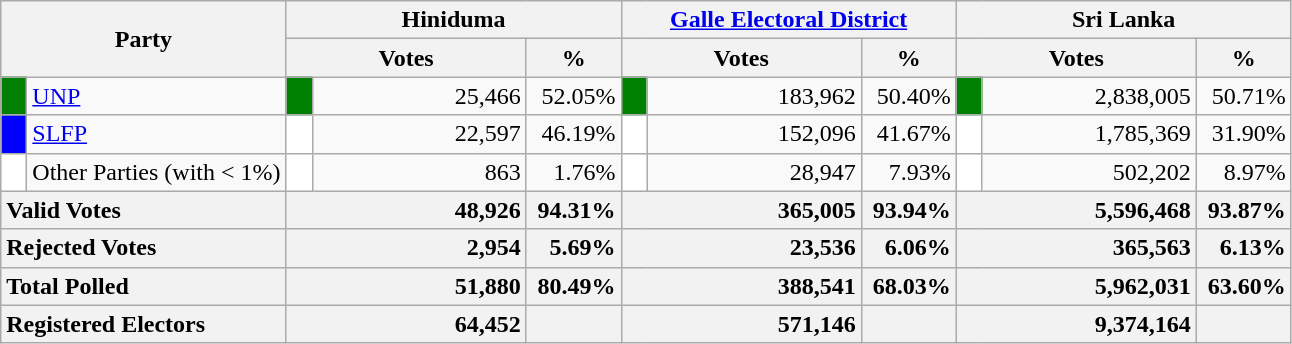<table class="wikitable">
<tr>
<th colspan="2" width="144px"rowspan="2">Party</th>
<th colspan="3" width="216px">Hiniduma</th>
<th colspan="3" width="216px"><a href='#'>Galle Electoral District</a></th>
<th colspan="3" width="216px">Sri Lanka</th>
</tr>
<tr>
<th colspan="2" width="144px">Votes</th>
<th>%</th>
<th colspan="2" width="144px">Votes</th>
<th>%</th>
<th colspan="2" width="144px">Votes</th>
<th>%</th>
</tr>
<tr>
<td style="background-color:green;" width="10px"></td>
<td style="text-align:left;"><a href='#'>UNP</a></td>
<td style="background-color:green;" width="10px"></td>
<td style="text-align:right;">25,466</td>
<td style="text-align:right;">52.05%</td>
<td style="background-color:green;" width="10px"></td>
<td style="text-align:right;">183,962</td>
<td style="text-align:right;">50.40%</td>
<td style="background-color:green;" width="10px"></td>
<td style="text-align:right;">2,838,005</td>
<td style="text-align:right;">50.71%</td>
</tr>
<tr>
<td style="background-color:blue;" width="10px"></td>
<td style="text-align:left;"><a href='#'>SLFP</a></td>
<td style="background-color:white;" width="10px"></td>
<td style="text-align:right;">22,597</td>
<td style="text-align:right;">46.19%</td>
<td style="background-color:white;" width="10px"></td>
<td style="text-align:right;">152,096</td>
<td style="text-align:right;">41.67%</td>
<td style="background-color:white;" width="10px"></td>
<td style="text-align:right;">1,785,369</td>
<td style="text-align:right;">31.90%</td>
</tr>
<tr>
<td style="background-color:white;" width="10px"></td>
<td style="text-align:left;">Other Parties (with < 1%)</td>
<td style="background-color:white;" width="10px"></td>
<td style="text-align:right;">863</td>
<td style="text-align:right;">1.76%</td>
<td style="background-color:white;" width="10px"></td>
<td style="text-align:right;">28,947</td>
<td style="text-align:right;">7.93%</td>
<td style="background-color:white;" width="10px"></td>
<td style="text-align:right;">502,202</td>
<td style="text-align:right;">8.97%</td>
</tr>
<tr>
<th colspan="2" width="144px"style="text-align:left;">Valid Votes</th>
<th style="text-align:right;"colspan="2" width="144px">48,926</th>
<th style="text-align:right;">94.31%</th>
<th style="text-align:right;"colspan="2" width="144px">365,005</th>
<th style="text-align:right;">93.94%</th>
<th style="text-align:right;"colspan="2" width="144px">5,596,468</th>
<th style="text-align:right;">93.87%</th>
</tr>
<tr>
<th colspan="2" width="144px"style="text-align:left;">Rejected Votes</th>
<th style="text-align:right;"colspan="2" width="144px">2,954</th>
<th style="text-align:right;">5.69%</th>
<th style="text-align:right;"colspan="2" width="144px">23,536</th>
<th style="text-align:right;">6.06%</th>
<th style="text-align:right;"colspan="2" width="144px">365,563</th>
<th style="text-align:right;">6.13%</th>
</tr>
<tr>
<th colspan="2" width="144px"style="text-align:left;">Total Polled</th>
<th style="text-align:right;"colspan="2" width="144px">51,880</th>
<th style="text-align:right;">80.49%</th>
<th style="text-align:right;"colspan="2" width="144px">388,541</th>
<th style="text-align:right;">68.03%</th>
<th style="text-align:right;"colspan="2" width="144px">5,962,031</th>
<th style="text-align:right;">63.60%</th>
</tr>
<tr>
<th colspan="2" width="144px"style="text-align:left;">Registered Electors</th>
<th style="text-align:right;"colspan="2" width="144px">64,452</th>
<th></th>
<th style="text-align:right;"colspan="2" width="144px">571,146</th>
<th></th>
<th style="text-align:right;"colspan="2" width="144px">9,374,164</th>
<th></th>
</tr>
</table>
